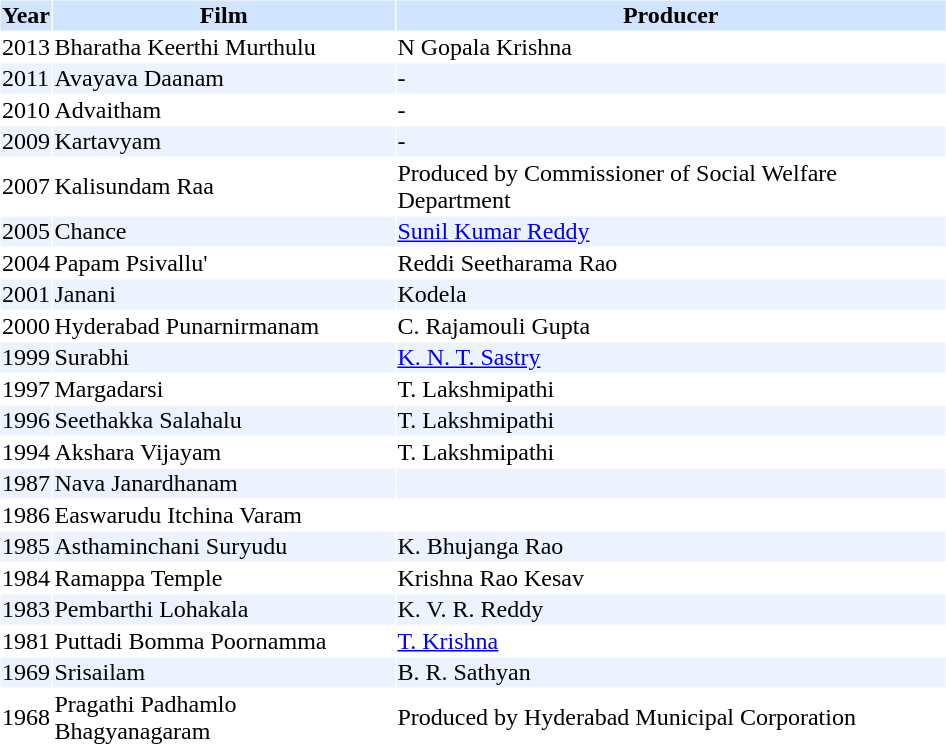<table cellspacing="1" cellpadding="1" border="0" width="50%">
<tr bgcolor="#d1e4fd">
<th>Year</th>
<th>Film</th>
<th>Producer</th>
</tr>
<tr>
<td>2013</td>
<td>Bharatha Keerthi Murthulu</td>
<td>N Gopala Krishna</td>
</tr>
<tr bgcolor=#edf3fe>
<td>2011</td>
<td>Avayava Daanam</td>
<td>-</td>
</tr>
<tr>
<td>2010</td>
<td>Advaitham</td>
<td>-</td>
</tr>
<tr bgcolor=#edf3fe>
<td>2009</td>
<td>Kartavyam</td>
<td>-</td>
</tr>
<tr>
<td>2007</td>
<td>Kalisundam Raa</td>
<td>Produced by Commissioner of Social Welfare Department</td>
</tr>
<tr bgcolor=#edf3fe>
<td>2005</td>
<td>Chance</td>
<td><a href='#'>Sunil Kumar Reddy</a></td>
</tr>
<tr>
<td>2004</td>
<td>Papam Psivallu'</td>
<td>Reddi Seetharama Rao</td>
</tr>
<tr bgcolor=#edf3fe>
<td>2001</td>
<td>Janani</td>
<td>Kodela</td>
</tr>
<tr>
<td>2000</td>
<td>Hyderabad Punarnirmanam</td>
<td>C. Rajamouli Gupta</td>
</tr>
<tr bgcolor=#edf3fe>
<td>1999</td>
<td>Surabhi</td>
<td><a href='#'>K. N. T. Sastry</a></td>
</tr>
<tr>
<td>1997</td>
<td>Margadarsi</td>
<td>T. Lakshmipathi</td>
</tr>
<tr bgcolor=#edf3fe>
<td>1996</td>
<td>Seethakka Salahalu</td>
<td>T. Lakshmipathi</td>
</tr>
<tr>
<td>1994</td>
<td>Akshara Vijayam</td>
<td>T. Lakshmipathi</td>
</tr>
<tr bgcolor=#edf3fe>
<td>1987</td>
<td>Nava Janardhanam</td>
<td></td>
</tr>
<tr>
<td>1986</td>
<td>Easwarudu Itchina Varam</td>
<td></td>
</tr>
<tr bgcolor=#edf3fe>
<td>1985</td>
<td>Asthaminchani Suryudu</td>
<td>K. Bhujanga Rao</td>
</tr>
<tr>
<td>1984</td>
<td>Ramappa Temple</td>
<td>Krishna Rao Kesav</td>
</tr>
<tr bgcolor=#edf3fe>
<td>1983</td>
<td>Pembarthi Lohakala</td>
<td>K. V. R. Reddy</td>
</tr>
<tr>
<td>1981</td>
<td>Puttadi Bomma Poornamma</td>
<td><a href='#'>T. Krishna</a></td>
</tr>
<tr bgcolor=#edf3fe>
<td>1969</td>
<td>Srisailam</td>
<td>B. R. Sathyan</td>
</tr>
<tr>
<td>1968</td>
<td>Pragathi Padhamlo Bhagyanagaram</td>
<td>Produced by Hyderabad Municipal Corporation</td>
</tr>
<tr>
</tr>
</table>
